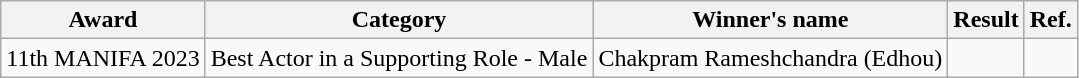<table class="wikitable sortable">
<tr>
<th>Award</th>
<th>Category</th>
<th>Winner's name</th>
<th>Result</th>
<th>Ref.</th>
</tr>
<tr>
<td>11th MANIFA 2023</td>
<td>Best Actor in a Supporting Role - Male</td>
<td>Chakpram Rameshchandra (Edhou)</td>
<td></td>
<td></td>
</tr>
</table>
